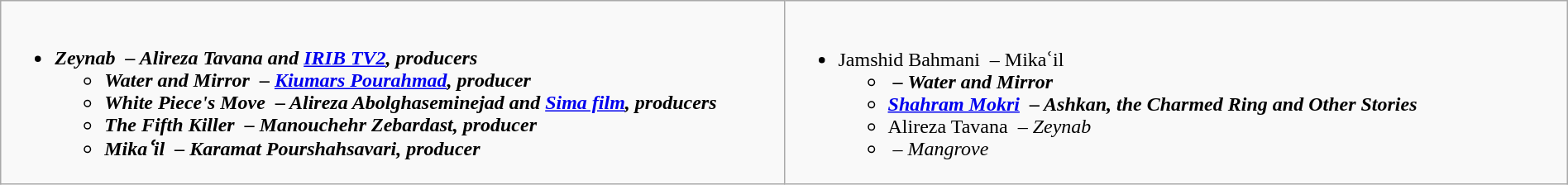<table class=wikitable width="100%">
<tr>
<td valign="top" width="50%"><br><ul><li><strong><em>Zeynab<em>  – Alireza Tavana and <a href='#'>IRIB TV2</a>, producers<strong><ul><li></em>Water and Mirror<em>  – <a href='#'>Kiumars Pourahmad</a>, producer</li><li></em>White Piece's Move<em>  – Alireza Abolghaseminejad and <a href='#'>Sima film</a>, producers</li><li></em>The Fifth Killer<em>  – Manouchehr Zebardast, producer</li><li></em>Mikaʿil<em>  – Karamat Pourshahsavari, producer</li></ul></li></ul></td>
<td valign="top" width="50%"><br><ul><li></strong>Jamshid Bahmani  – </em>Mikaʿil</em></strong><ul><li><strong>  – <em>Water and Mirror<strong><em></li><li></strong><a href='#'>Shahram Mokri</a>  – </em>Ashkan, the Charmed Ring and Other Stories</em></strong></li><li>Alireza Tavana  – <em>Zeynab</em></li><li>  – <em>Mangrove</em></li></ul></li></ul></td>
</tr>
</table>
